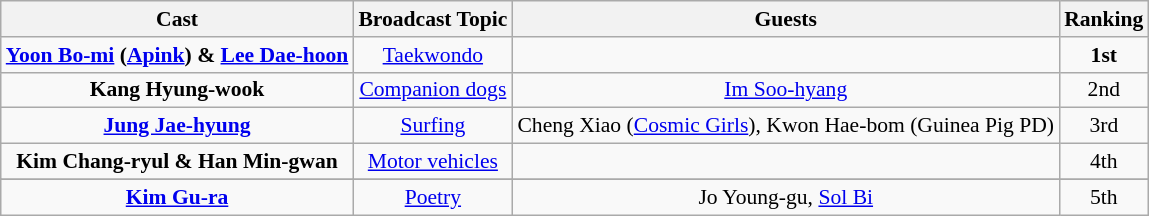<table class="wikitable" style="font-size:90%;">
<tr>
<th>Cast</th>
<th>Broadcast Topic</th>
<th>Guests</th>
<th>Ranking</th>
</tr>
<tr align="center">
<td><strong><a href='#'>Yoon Bo-mi</a> (<a href='#'>Apink</a>) & <a href='#'>Lee Dae-hoon</a></strong></td>
<td><a href='#'>Taekwondo</a></td>
<td></td>
<td><strong>1st</strong></td>
</tr>
<tr align="center">
<td><strong>Kang Hyung-wook</strong></td>
<td><a href='#'>Companion dogs</a></td>
<td><a href='#'>Im Soo-hyang</a></td>
<td>2nd</td>
</tr>
<tr align="center">
<td><strong><a href='#'>Jung Jae-hyung</a></strong></td>
<td><a href='#'>Surfing</a></td>
<td>Cheng Xiao (<a href='#'>Cosmic Girls</a>), Kwon Hae-bom (Guinea Pig PD)</td>
<td>3rd</td>
</tr>
<tr align="center">
<td><strong>Kim Chang-ryul & Han Min-gwan</strong></td>
<td><a href='#'>Motor vehicles</a></td>
<td></td>
<td>4th</td>
</tr>
<tr>
</tr>
<tr align="center">
<td><strong><a href='#'>Kim Gu-ra</a></strong></td>
<td><a href='#'>Poetry</a></td>
<td>Jo Young-gu, <a href='#'>Sol Bi</a></td>
<td>5th</td>
</tr>
</table>
